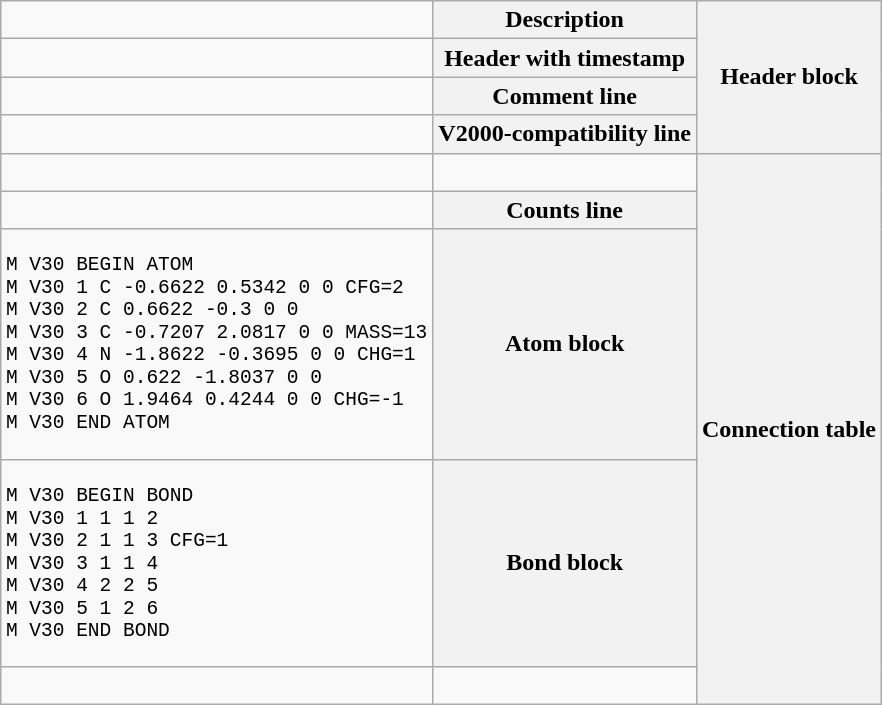<table class="wikitable" style="margin-left: auto; margin-right: auto; border: none;">
<tr>
<td><br></td>
<th>Description</th>
<th rowspan="4">Header block</th>
</tr>
<tr>
<td><br></td>
<th>Header with timestamp</th>
</tr>
<tr>
<td><br></td>
<th>Comment line</th>
</tr>
<tr>
<td><br></td>
<th>V2000-compatibility line</th>
</tr>
<tr>
<td><br></td>
<td></td>
<th rowspan="5">Connection table</th>
</tr>
<tr>
<td><br></td>
<th>Counts line</th>
</tr>
<tr>
<td><pre>M V30 BEGIN ATOM<br>M V30 1 C -0.6622 0.5342 0 0 CFG=2<br>M V30 2 C 0.6622 -0.3 0 0<br>M V30 3 C -0.7207 2.0817 0 0 MASS=13<br>M V30 4 N -1.8622 -0.3695 0 0 CHG=1<br>M V30 5 O 0.622 -1.8037 0 0<br>M V30 6 O 1.9464 0.4244 0 0 CHG=-1<br>M V30 END ATOM</pre></td>
<th>Atom block</th>
</tr>
<tr>
<td><pre>M V30 BEGIN BOND<br>M V30 1 1 1 2<br>M V30 2 1 1 3 CFG=1<br>M V30 3 1 1 4<br>M V30 4 2 2 5<br>M V30 5 1 2 6<br>M V30 END BOND</pre></td>
<th>Bond block</th>
</tr>
<tr>
<td><br></td>
<td></td>
</tr>
</table>
